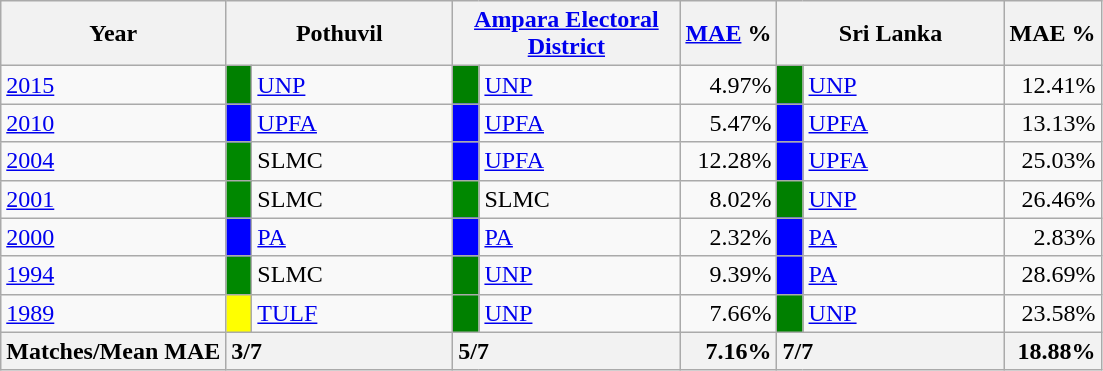<table class="wikitable">
<tr>
<th>Year</th>
<th colspan="2" width="144px">Pothuvil</th>
<th colspan="2" width="144px"><a href='#'>Ampara Electoral District</a></th>
<th><a href='#'>MAE</a> %</th>
<th colspan="2" width="144px">Sri Lanka</th>
<th>MAE %</th>
</tr>
<tr>
<td><a href='#'>2015</a></td>
<td style="background-color:green;" width="10px"></td>
<td style="text-align:left;"><a href='#'>UNP</a></td>
<td style="background-color:green;" width="10px"></td>
<td style="text-align:left;"><a href='#'>UNP</a></td>
<td style="text-align:right;">4.97%</td>
<td style="background-color:green;" width="10px"></td>
<td style="text-align:left;"><a href='#'>UNP</a></td>
<td style="text-align:right;">12.41%</td>
</tr>
<tr>
<td><a href='#'>2010</a></td>
<td style="background-color:blue;" width="10px"></td>
<td style="text-align:left;"><a href='#'>UPFA</a></td>
<td style="background-color:blue;" width="10px"></td>
<td style="text-align:left;"><a href='#'>UPFA</a></td>
<td style="text-align:right;">5.47%</td>
<td style="background-color:blue;" width="10px"></td>
<td style="text-align:left;"><a href='#'>UPFA</a></td>
<td style="text-align:right;">13.13%</td>
</tr>
<tr>
<td><a href='#'>2004</a></td>
<td style="background-color:#008800;" width="10px"></td>
<td style="text-align:left;">SLMC</td>
<td style="background-color:blue;" width="10px"></td>
<td style="text-align:left;"><a href='#'>UPFA</a></td>
<td style="text-align:right;">12.28%</td>
<td style="background-color:blue;" width="10px"></td>
<td style="text-align:left;"><a href='#'>UPFA</a></td>
<td style="text-align:right;">25.03%</td>
</tr>
<tr>
<td><a href='#'>2001</a></td>
<td style="background-color:#008800;" width="10px"></td>
<td style="text-align:left;">SLMC</td>
<td style="background-color:#008800;" width="10px"></td>
<td style="text-align:left;">SLMC</td>
<td style="text-align:right;">8.02%</td>
<td style="background-color:green;" width="10px"></td>
<td style="text-align:left;"><a href='#'>UNP</a></td>
<td style="text-align:right;">26.46%</td>
</tr>
<tr>
<td><a href='#'>2000</a></td>
<td style="background-color:blue;" width="10px"></td>
<td style="text-align:left;"><a href='#'>PA</a></td>
<td style="background-color:blue;" width="10px"></td>
<td style="text-align:left;"><a href='#'>PA</a></td>
<td style="text-align:right;">2.32%</td>
<td style="background-color:blue;" width="10px"></td>
<td style="text-align:left;"><a href='#'>PA</a></td>
<td style="text-align:right;">2.83%</td>
</tr>
<tr>
<td><a href='#'>1994</a></td>
<td style="background-color:#008800;" width="10px"></td>
<td style="text-align:left;">SLMC</td>
<td style="background-color:green;" width="10px"></td>
<td style="text-align:left;"><a href='#'>UNP</a></td>
<td style="text-align:right;">9.39%</td>
<td style="background-color:blue;" width="10px"></td>
<td style="text-align:left;"><a href='#'>PA</a></td>
<td style="text-align:right;">28.69%</td>
</tr>
<tr>
<td><a href='#'>1989</a></td>
<td style="background-color:yellow;" width="10px"></td>
<td style="text-align:left;"><a href='#'>TULF</a></td>
<td style="background-color:green;" width="10px"></td>
<td style="text-align:left;"><a href='#'>UNP</a></td>
<td style="text-align:right;">7.66%</td>
<td style="background-color:green;" width="10px"></td>
<td style="text-align:left;"><a href='#'>UNP</a></td>
<td style="text-align:right;">23.58%</td>
</tr>
<tr>
<th>Matches/Mean MAE</th>
<th style="text-align:left;"colspan="2" width="144px">3/7</th>
<th style="text-align:left;"colspan="2" width="144px">5/7</th>
<th style="text-align:right;">7.16%</th>
<th style="text-align:left;"colspan="2" width="144px">7/7</th>
<th style="text-align:right;">18.88%</th>
</tr>
</table>
